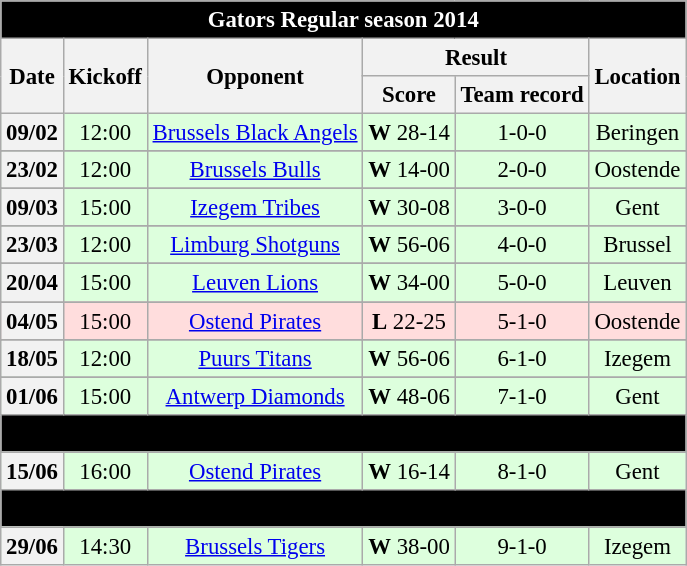<table class="wikitable" align="center" style="font-size: 95%;">
<tr>
<th style="background-color:black; color:white" colspan=6>Gators Regular season 2014</th>
</tr>
<tr>
<th rowspan="2">Date</th>
<th rowspan="2">Kickoff</th>
<th rowspan="2">Opponent</th>
<th colspan="2">Result</th>
<th rowspan="2">Location</th>
</tr>
<tr>
<th>Score</th>
<th>Team record</th>
</tr>
<tr style="background: #ddffdd;">
<th align="center">09/02</th>
<td align="center">12:00</td>
<td align="center"><a href='#'>Brussels Black Angels</a></td>
<td align="center"><strong>W</strong> 28-14</td>
<td align="center">1-0-0</td>
<td align="center">Beringen</td>
</tr>
<tr>
</tr>
<tr style="background: #ddffdd;">
<th align="center">23/02</th>
<td align="center">12:00</td>
<td align="center"><a href='#'>Brussels Bulls</a></td>
<td align="center"><strong>W</strong> 14-00</td>
<td align="center">2-0-0</td>
<td align="center">Oostende</td>
</tr>
<tr>
</tr>
<tr style="background: #ddffdd;">
<th align="center">09/03</th>
<td align="center">15:00</td>
<td align="center"><a href='#'>Izegem Tribes</a></td>
<td align="center"><strong>W</strong> 30-08</td>
<td align="center">3-0-0</td>
<td align="center">Gent</td>
</tr>
<tr>
</tr>
<tr style="background: #ddffdd;">
<th align="center">23/03</th>
<td align="center">12:00</td>
<td align="center"><a href='#'>Limburg Shotguns</a></td>
<td align="center"><strong>W</strong> 56-06</td>
<td align="center">4-0-0</td>
<td align="center">Brussel</td>
</tr>
<tr>
</tr>
<tr style="background: #ddffdd;">
<th align="center">20/04</th>
<td align="center">15:00</td>
<td align="center"><a href='#'>Leuven Lions</a></td>
<td align="center"><strong>W</strong> 34-00</td>
<td align="center">5-0-0</td>
<td align="center">Leuven</td>
</tr>
<tr>
</tr>
<tr style="background: #ffdddd;">
<th align="center">04/05</th>
<td align="center">15:00</td>
<td align="center"><a href='#'>Ostend Pirates</a></td>
<td align="center"><strong>L</strong> 22-25</td>
<td align="center">5-1-0</td>
<td align="center">Oostende</td>
</tr>
<tr>
</tr>
<tr style="background: #ddffdd;">
<th align="center">18/05</th>
<td align="center">12:00</td>
<td align="center"><a href='#'>Puurs Titans</a></td>
<td align="center"><strong>W</strong> 56-06</td>
<td align="center">6-1-0</td>
<td align="center">Izegem</td>
</tr>
<tr>
</tr>
<tr style="background: #ddffdd;">
<th align="center">01/06</th>
<td align="center">15:00</td>
<td align="center"><a href='#'>Antwerp Diamonds</a></td>
<td align="center"><strong>W</strong> 48-06</td>
<td align="center">7-1-0</td>
<td align="center">Gent</td>
</tr>
<tr>
<th style=background-color:black colspan=6 align="center"><span> <strong>2014 Playoffs</strong></span></th>
</tr>
<tr>
</tr>
<tr style="background: #ddffdd;">
<th align="center">15/06</th>
<td align="center">16:00</td>
<td align="center"><a href='#'>Ostend Pirates</a></td>
<td align="center"><strong>W</strong> 16-14</td>
<td align="center">8-1-0</td>
<td align="center">Gent</td>
</tr>
<tr>
<th style=background-color:black colspan=6 align="center"><span><strong>Belgian Bowl XXVII</strong></span></th>
</tr>
<tr style="background: #ddffdd;">
<th align="center">29/06</th>
<td align="center">14:30</td>
<td align="center"><a href='#'>Brussels Tigers</a></td>
<td align="center"><strong>W</strong> 38-00</td>
<td align="center">9-1-0</td>
<td align="center">Izegem</td>
</tr>
</table>
